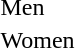<table>
<tr>
<td>Men</td>
<td></td>
<td></td>
<td></td>
</tr>
<tr>
<td>Women</td>
<td></td>
<td></td>
<td></td>
</tr>
<tr>
</tr>
</table>
